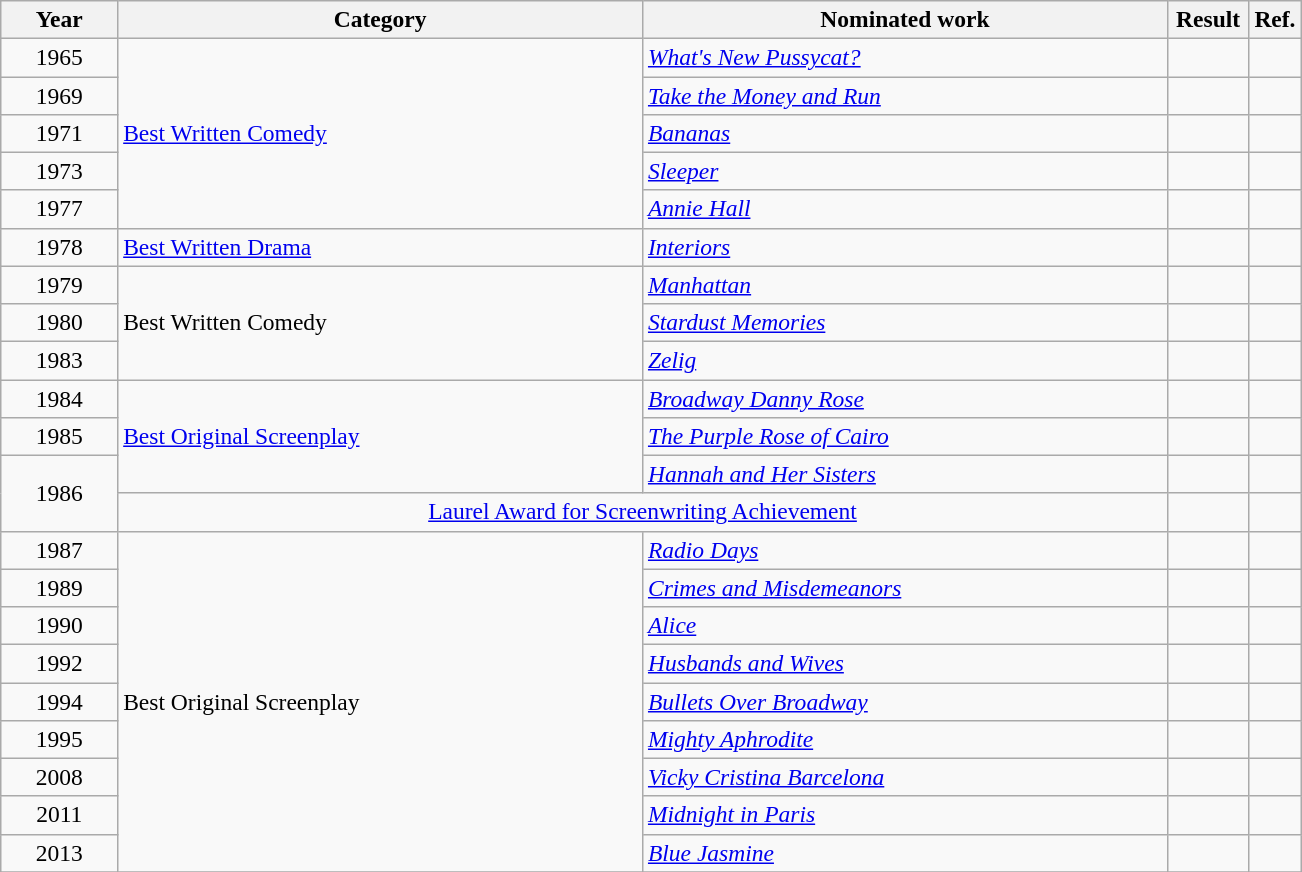<table class="wikitable sortable plainrowheaders" Style=font-size:98%>
<tr>
<th scope="col" style="width:9%;">Year</th>
<th scope="col" style="width:20em;">Category</th>
<th scope="col" style="width:20em;">Nominated work</th>
<th scope="col" style="width:2em;">Result</th>
<th scope="col" style="width:4%;" class="unsortable">Ref.</th>
</tr>
<tr>
<td style="text-align:center;">1965</td>
<td rowspan="5"><a href='#'>Best Written Comedy</a></td>
<td><em><a href='#'>What's New Pussycat?</a></em></td>
<td></td>
<td></td>
</tr>
<tr>
<td style="text-align:center;">1969</td>
<td><em><a href='#'>Take the Money and Run</a></em></td>
<td></td>
<td></td>
</tr>
<tr>
<td style="text-align:center;">1971</td>
<td><em><a href='#'>Bananas</a></em></td>
<td></td>
<td></td>
</tr>
<tr>
<td style="text-align:center;">1973</td>
<td><em><a href='#'>Sleeper</a></em></td>
<td></td>
<td></td>
</tr>
<tr>
<td style="text-align:center;">1977</td>
<td><em><a href='#'>Annie Hall</a></em></td>
<td></td>
<td></td>
</tr>
<tr>
<td style="text-align:center;">1978</td>
<td><a href='#'>Best Written Drama</a></td>
<td><em><a href='#'>Interiors</a></em></td>
<td></td>
<td></td>
</tr>
<tr>
<td style="text-align:center;">1979</td>
<td rowspan="3">Best Written Comedy</td>
<td><em><a href='#'>Manhattan</a></em></td>
<td></td>
<td></td>
</tr>
<tr>
<td style="text-align:center;">1980</td>
<td><em><a href='#'>Stardust Memories</a></em></td>
<td></td>
<td></td>
</tr>
<tr>
<td style="text-align:center;">1983</td>
<td><em><a href='#'>Zelig</a></em></td>
<td></td>
<td></td>
</tr>
<tr>
<td style="text-align:center;">1984</td>
<td rowspan="3"><a href='#'>Best Original Screenplay</a></td>
<td><em><a href='#'>Broadway Danny Rose</a></em></td>
<td></td>
<td></td>
</tr>
<tr>
<td style="text-align:center;">1985</td>
<td><em><a href='#'>The Purple Rose of Cairo</a></em></td>
<td></td>
<td></td>
</tr>
<tr>
<td style="text-align:center;", rowspan=2>1986</td>
<td><em><a href='#'>Hannah and Her Sisters</a></em></td>
<td></td>
<td></td>
</tr>
<tr>
<td colspan="2" align="center"><a href='#'>Laurel Award for Screenwriting Achievement</a></td>
<td></td>
<td></td>
</tr>
<tr>
<td style="text-align:center;">1987</td>
<td rowspan="9">Best Original Screenplay</td>
<td><em><a href='#'>Radio Days</a></em></td>
<td></td>
<td></td>
</tr>
<tr>
<td style="text-align:center;">1989</td>
<td><em><a href='#'>Crimes and Misdemeanors</a></em></td>
<td></td>
<td></td>
</tr>
<tr>
<td style="text-align:center;">1990</td>
<td><em><a href='#'>Alice</a></em></td>
<td></td>
<td></td>
</tr>
<tr>
<td style="text-align:center;">1992</td>
<td><em><a href='#'>Husbands and Wives</a></em></td>
<td></td>
<td></td>
</tr>
<tr>
<td style="text-align:center;">1994</td>
<td><em><a href='#'>Bullets Over Broadway</a></em></td>
<td></td>
<td></td>
</tr>
<tr>
<td style="text-align:center;">1995</td>
<td><em><a href='#'>Mighty Aphrodite</a></em></td>
<td></td>
<td></td>
</tr>
<tr>
<td style="text-align:center;">2008</td>
<td><em><a href='#'>Vicky Cristina Barcelona</a></em></td>
<td></td>
<td></td>
</tr>
<tr>
<td style="text-align:center;">2011</td>
<td><em><a href='#'>Midnight in Paris</a></em></td>
<td></td>
<td></td>
</tr>
<tr>
<td style="text-align:center;">2013</td>
<td><em><a href='#'>Blue Jasmine</a></em></td>
<td></td>
<td></td>
</tr>
<tr>
</tr>
</table>
